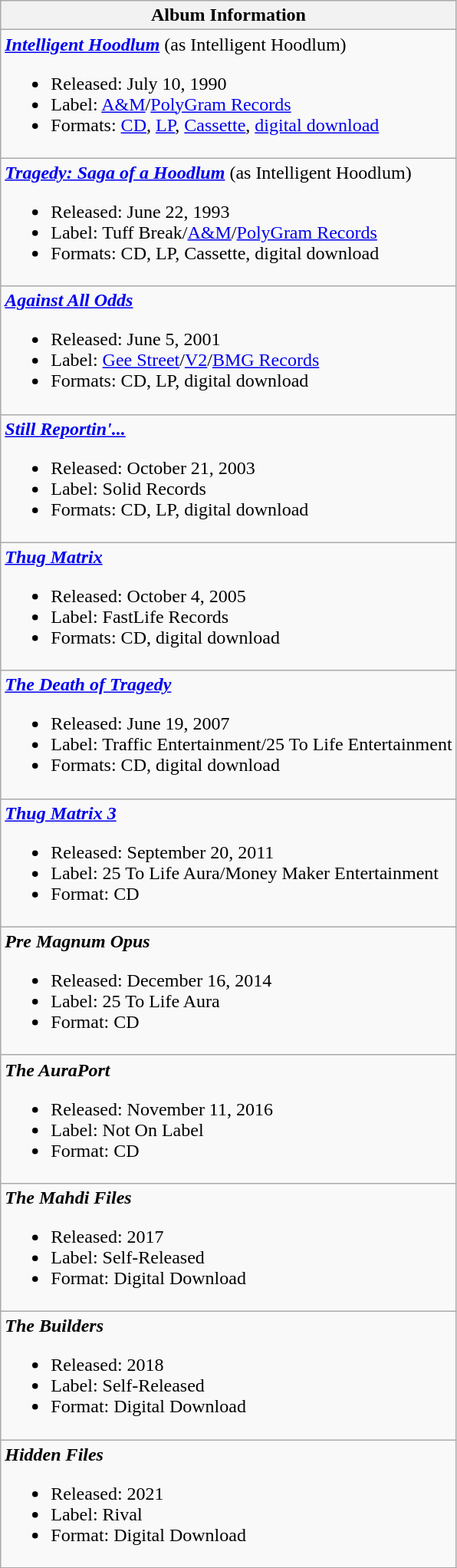<table class="wikitable">
<tr>
<th>Album Information</th>
</tr>
<tr>
<td><strong><em><a href='#'>Intelligent Hoodlum</a></em></strong>  (as Intelligent Hoodlum)<br><ul><li>Released: July 10, 1990</li><li>Label: <a href='#'>A&M</a>/<a href='#'>PolyGram Records</a></li><li>Formats: <a href='#'>CD</a>, <a href='#'>LP</a>, <a href='#'>Cassette</a>, <a href='#'>digital download</a></li></ul></td>
</tr>
<tr>
<td><strong><em><a href='#'>Tragedy: Saga of a Hoodlum</a></em></strong>  (as Intelligent Hoodlum)<br><ul><li>Released: June 22, 1993</li><li>Label: Tuff Break/<a href='#'>A&M</a>/<a href='#'>PolyGram Records</a></li><li>Formats: CD, LP, Cassette, digital download</li></ul></td>
</tr>
<tr>
<td><strong><em><a href='#'>Against All Odds</a></em></strong><br><ul><li>Released: June 5, 2001</li><li>Label: <a href='#'>Gee Street</a>/<a href='#'>V2</a>/<a href='#'>BMG Records</a></li><li>Formats: CD, LP, digital download</li></ul></td>
</tr>
<tr>
<td><strong><em><a href='#'>Still Reportin'...</a></em></strong><br><ul><li>Released: October 21, 2003</li><li>Label: Solid Records</li><li>Formats: CD, LP, digital download</li></ul></td>
</tr>
<tr>
<td><strong><em><a href='#'>Thug Matrix</a></em></strong><br><ul><li>Released:  October 4, 2005</li><li>Label: FastLife Records</li><li>Formats: CD, digital download</li></ul></td>
</tr>
<tr>
<td><strong><em><a href='#'>The Death of Tragedy</a></em></strong><br><ul><li>Released: June 19, 2007</li><li>Label: Traffic Entertainment/25 To Life Entertainment</li><li>Formats: CD, digital download</li></ul></td>
</tr>
<tr>
<td><strong><em><a href='#'>Thug Matrix 3</a></em></strong><br><ul><li>Released: September 20, 2011</li><li>Label: 25 To Life Aura/Money Maker Entertainment</li><li>Format: CD</li></ul></td>
</tr>
<tr>
<td><strong><em>Pre Magnum Opus</em></strong><br><ul><li>Released: December 16, 2014</li><li>Label: 25 To Life Aura</li><li>Format: CD</li></ul></td>
</tr>
<tr>
<td><strong><em>The AuraPort</em></strong><br><ul><li>Released: November 11, 2016</li><li>Label: Not On Label</li><li>Format: CD</li></ul></td>
</tr>
<tr>
<td><strong><em>The Mahdi Files</em></strong><br><ul><li>Released: 2017</li><li>Label: Self-Released</li><li>Format: Digital Download</li></ul></td>
</tr>
<tr>
<td><strong><em>The Builders</em></strong><br><ul><li>Released: 2018</li><li>Label: Self-Released</li><li>Format: Digital Download</li></ul></td>
</tr>
<tr>
<td><strong><em>Hidden Files</em></strong><br><ul><li>Released: 2021</li><li>Label: Rival</li><li>Format: Digital Download</li></ul></td>
</tr>
<tr>
</tr>
</table>
